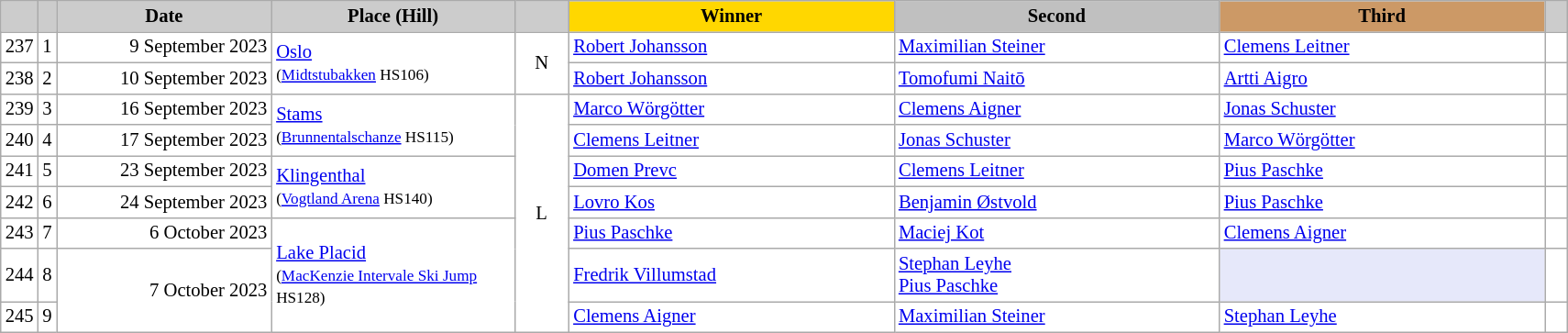<table class="wikitable plainrowheaders" style="background:#fff; font-size:86%; line-height:16px; border:grey solid 1px; border-collapse:collapse;">
<tr>
<th scope="col" style="background:#ccc; width=30 px;"></th>
<th scope="col" style="background:#ccc; width=10 px;"></th>
<th scope="col" style="background:#ccc; width:150px;">Date</th>
<th scope="col" style="background:#ccc; width:170px;">Place (Hill)</th>
<th scope="col" style="background:#ccc; width:33px;"></th>
<th scope="col" style="background:gold; width:230px;">Winner</th>
<th scope="col" style="background:silver; width:230px;">Second</th>
<th scope="col" style="background:#c96; width:230px;">Third</th>
<th scope="col" style="background:#ccc; width:10px;"></th>
</tr>
<tr>
<td align="center">237</td>
<td align="center">1</td>
<td align="right">9 September 2023</td>
<td rowspan=2> <a href='#'>Oslo</a><br><small>(<a href='#'>Midtstubakken</a> HS106)</small></td>
<td rowspan=2 align="center">N</td>
<td> <a href='#'>Robert Johansson</a></td>
<td> <a href='#'>Maximilian Steiner</a></td>
<td> <a href='#'>Clemens Leitner</a></td>
<td></td>
</tr>
<tr>
<td align="center">238</td>
<td align="center">2</td>
<td align="right">10 September 2023</td>
<td> <a href='#'>Robert Johansson</a></td>
<td> <a href='#'>Tomofumi Naitō</a></td>
<td> <a href='#'>Artti Aigro</a></td>
<td></td>
</tr>
<tr>
<td align="center">239</td>
<td align="center">3</td>
<td align="right">16 September 2023</td>
<td rowspan=2> <a href='#'>Stams</a><br><small>(<a href='#'>Brunnentalschanze</a> HS115)</small></td>
<td rowspan=7 align="center">L</td>
<td> <a href='#'>Marco Wörgötter</a></td>
<td> <a href='#'>Clemens Aigner</a></td>
<td> <a href='#'>Jonas Schuster</a></td>
<td></td>
</tr>
<tr>
<td align="center">240</td>
<td align="center">4</td>
<td align="right">17 September 2023</td>
<td> <a href='#'>Clemens Leitner</a></td>
<td> <a href='#'>Jonas Schuster</a></td>
<td> <a href='#'>Marco Wörgötter</a></td>
<td></td>
</tr>
<tr>
<td align="center">241</td>
<td align="center">5</td>
<td align="right">23 September 2023</td>
<td rowspan=2> <a href='#'>Klingenthal</a><br><small>(<a href='#'>Vogtland Arena</a> HS140)</small></td>
<td> <a href='#'>Domen Prevc</a></td>
<td> <a href='#'>Clemens Leitner</a></td>
<td> <a href='#'>Pius Paschke</a></td>
<td></td>
</tr>
<tr>
<td align="center">242</td>
<td align="center">6</td>
<td align="right">24 September 2023</td>
<td> <a href='#'>Lovro Kos</a></td>
<td> <a href='#'>Benjamin Østvold</a></td>
<td> <a href='#'>Pius Paschke</a></td>
<td></td>
</tr>
<tr>
<td align="center">243</td>
<td align="center">7</td>
<td align="right">6 October 2023</td>
<td rowspan=3> <a href='#'>Lake Placid</a><br><small>(<a href='#'>MacKenzie Intervale Ski Jump</a> HS128)</small></td>
<td> <a href='#'>Pius Paschke</a></td>
<td> <a href='#'>Maciej Kot</a></td>
<td> <a href='#'>Clemens Aigner</a></td>
<td></td>
</tr>
<tr>
<td align="center">244</td>
<td align="center">8</td>
<td rowspan="2" align="right">7 October 2023</td>
<td> <a href='#'>Fredrik Villumstad</a></td>
<td> <a href='#'>Stephan Leyhe</a><br> <a href='#'>Pius Paschke</a></td>
<td bgcolor="E6E8FA"></td>
<td></td>
</tr>
<tr>
<td align="center">245</td>
<td align="center">9</td>
<td> <a href='#'>Clemens Aigner</a></td>
<td> <a href='#'>Maximilian Steiner</a></td>
<td> <a href='#'>Stephan Leyhe</a></td>
<td></td>
</tr>
</table>
